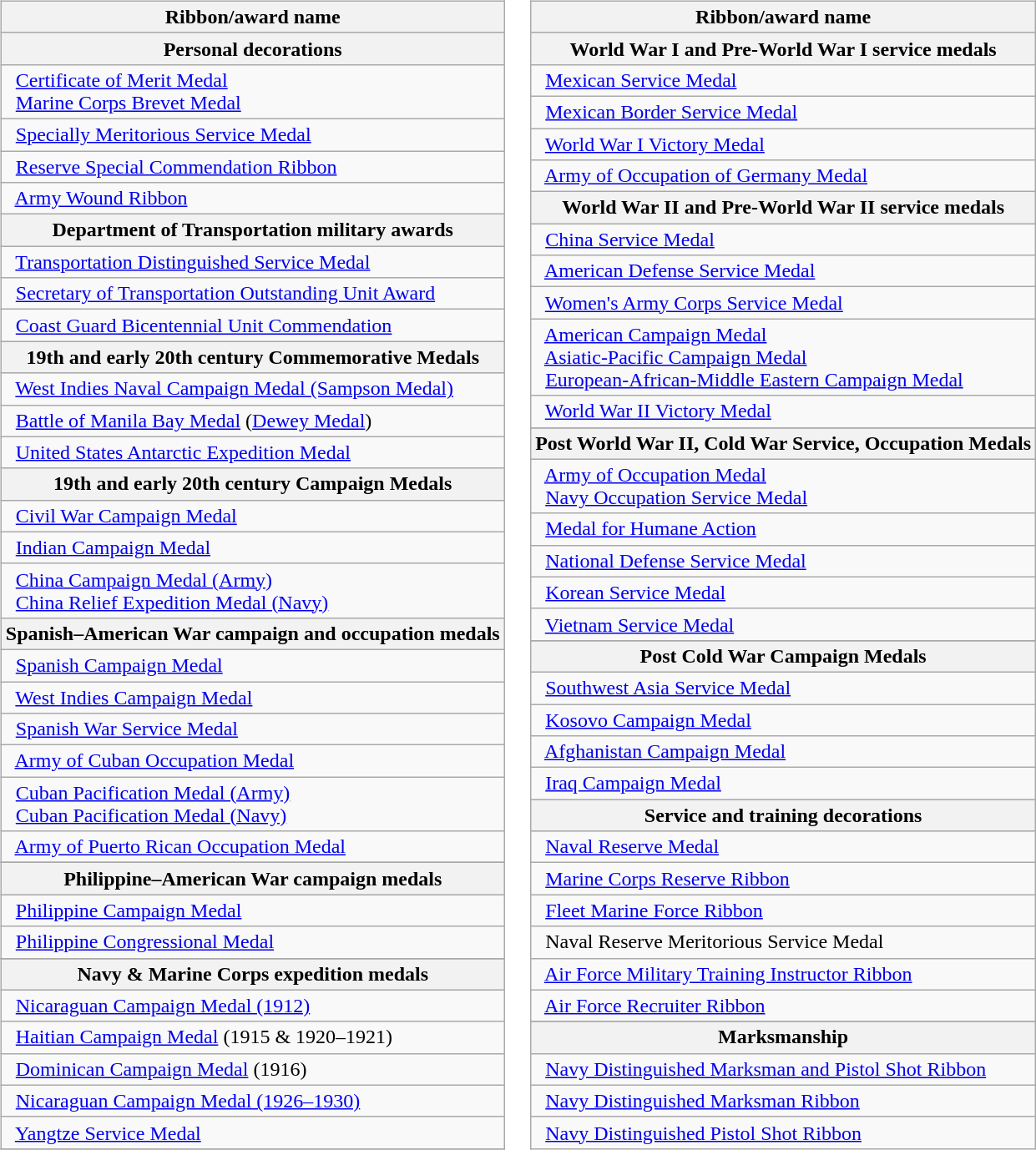<table>
<tr valign=top>
<td><br><table class="wikitable">
<tr>
<th>Ribbon/award name</th>
</tr>
<tr bgcolor = "#ccccff" align=center>
<th>Personal decorations</th>
</tr>
<tr>
<td>  <a href='#'>Certificate of Merit Medal</a><br>  <a href='#'>Marine Corps Brevet Medal</a></td>
</tr>
<tr>
<td>  <a href='#'>Specially Meritorious Service Medal</a></td>
</tr>
<tr>
<td>  <a href='#'>Reserve Special Commendation Ribbon</a></td>
</tr>
<tr>
<td>  <a href='#'>Army Wound Ribbon</a></td>
</tr>
<tr bgcolor = "#ccccff" align=center>
<th>Department of Transportation military awards</th>
</tr>
<tr>
<td>  <a href='#'>Transportation Distinguished Service Medal</a></td>
</tr>
<tr>
<td>  <a href='#'>Secretary of Transportation Outstanding Unit Award</a></td>
</tr>
<tr>
<td>  <a href='#'>Coast Guard Bicentennial Unit Commendation</a></td>
</tr>
<tr bgcolor = "#ccccff" align=center>
<th>19th and early 20th century Commemorative Medals</th>
</tr>
<tr>
<td>  <a href='#'>West Indies Naval Campaign Medal (Sampson Medal)</a></td>
</tr>
<tr>
<td>  <a href='#'>Battle of Manila Bay Medal</a> (<a href='#'>Dewey Medal</a>)</td>
</tr>
<tr>
<td>  <a href='#'>United States Antarctic Expedition Medal</a></td>
</tr>
<tr bgcolor = "#ccccff" align=center>
<th>19th and early 20th century Campaign Medals</th>
</tr>
<tr>
<td>  <a href='#'>Civil War Campaign Medal</a></td>
</tr>
<tr>
<td>  <a href='#'>Indian Campaign Medal</a></td>
</tr>
<tr>
<td>  <a href='#'>China Campaign Medal (Army)</a><br>  <a href='#'>China Relief Expedition Medal (Navy)</a></td>
</tr>
<tr bgcolor = "#ccccff" align=center>
<th>Spanish–American War campaign and occupation medals</th>
</tr>
<tr>
<td>  <a href='#'>Spanish Campaign Medal</a></td>
</tr>
<tr>
<td>  <a href='#'>West Indies Campaign Medal</a></td>
</tr>
<tr>
<td>  <a href='#'>Spanish War Service Medal</a></td>
</tr>
<tr>
<td>  <a href='#'>Army of Cuban Occupation Medal</a></td>
</tr>
<tr>
<td>  <a href='#'>Cuban Pacification Medal (Army)</a><br>  <a href='#'>Cuban Pacification Medal (Navy)</a></td>
</tr>
<tr>
<td>  <a href='#'>Army of Puerto Rican Occupation Medal</a></td>
</tr>
<tr>
</tr>
<tr bgcolor = "#ccccff" align=center>
<th>Philippine–American War campaign medals</th>
</tr>
<tr>
<td>  <a href='#'>Philippine Campaign Medal</a></td>
</tr>
<tr>
<td>  <a href='#'>Philippine Congressional Medal</a></td>
</tr>
<tr>
</tr>
<tr bgcolor = "#ccccff" align=center>
<th>Navy & Marine Corps expedition medals</th>
</tr>
<tr>
<td>  <a href='#'>Nicaraguan Campaign Medal (1912)</a></td>
</tr>
<tr>
<td>  <a href='#'>Haitian Campaign Medal</a> (1915 & 1920–1921)</td>
</tr>
<tr>
<td>  <a href='#'>Dominican Campaign Medal</a> (1916)</td>
</tr>
<tr>
<td>  <a href='#'>Nicaraguan Campaign Medal (1926–1930)</a></td>
</tr>
<tr>
<td>  <a href='#'>Yangtze Service Medal</a></td>
</tr>
<tr>
</tr>
</table>
</td>
<td><br><table class="wikitable">
<tr>
<th>Ribbon/award name</th>
</tr>
<tr bgcolor = "#ccccff" align=center>
<th>World War I and Pre-World War I service medals</th>
</tr>
<tr>
<td>  <a href='#'>Mexican Service Medal</a></td>
</tr>
<tr>
<td>  <a href='#'>Mexican Border Service Medal</a></td>
</tr>
<tr>
<td>  <a href='#'>World War I Victory Medal</a></td>
</tr>
<tr>
<td>  <a href='#'>Army of Occupation of Germany Medal</a></td>
</tr>
<tr bgcolor = "#ccccff" align=center>
<th>World War II and Pre-World War II service medals</th>
</tr>
<tr>
<td>  <a href='#'>China Service Medal</a></td>
</tr>
<tr>
<td>  <a href='#'>American Defense Service Medal</a></td>
</tr>
<tr>
<td>  <a href='#'>Women's Army Corps Service Medal</a></td>
</tr>
<tr>
<td>  <a href='#'>American Campaign Medal</a><br>  <a href='#'>Asiatic-Pacific Campaign Medal</a><br>  <a href='#'>European-African-Middle Eastern Campaign Medal</a></td>
</tr>
<tr>
<td>  <a href='#'>World War II Victory Medal</a></td>
</tr>
<tr>
</tr>
<tr bgcolor = "#ccccff" align=center>
<th>Post World War II, Cold War Service, Occupation Medals</th>
</tr>
<tr>
<td>  <a href='#'>Army of Occupation Medal</a><br>  <a href='#'>Navy Occupation Service Medal</a></td>
</tr>
<tr>
<td>  <a href='#'>Medal for Humane Action</a></td>
</tr>
<tr>
<td>  <a href='#'>National Defense Service Medal</a></td>
</tr>
<tr>
<td>  <a href='#'>Korean Service Medal</a></td>
</tr>
<tr>
<td>  <a href='#'>Vietnam Service Medal</a></td>
</tr>
<tr>
</tr>
<tr bgcolor = "#ccccff" align=center>
<th>Post Cold War Campaign Medals</th>
</tr>
<tr>
<td>  <a href='#'>Southwest Asia Service Medal</a></td>
</tr>
<tr>
<td>  <a href='#'>Kosovo Campaign Medal</a></td>
</tr>
<tr>
<td>  <a href='#'>Afghanistan Campaign Medal</a></td>
</tr>
<tr>
<td>  <a href='#'>Iraq Campaign Medal</a></td>
</tr>
<tr bgcolor="#ccccff" align="center">
<th>Service and training decorations</th>
</tr>
<tr>
<td>  <a href='#'>Naval Reserve Medal</a></td>
</tr>
<tr>
<td>  <a href='#'>Marine Corps Reserve Ribbon</a></td>
</tr>
<tr>
<td>  <a href='#'>Fleet Marine Force Ribbon</a></td>
</tr>
<tr>
<td>  Naval Reserve Meritorious Service Medal</td>
</tr>
<tr>
<td>  <a href='#'>Air Force Military Training Instructor Ribbon</a></td>
</tr>
<tr>
<td>  <a href='#'>Air Force Recruiter Ribbon</a></td>
</tr>
<tr>
</tr>
<tr bgcolor = "#ccccff" align=center>
<th>Marksmanship</th>
</tr>
<tr>
<td>  <a href='#'>Navy Distinguished Marksman and Pistol Shot Ribbon</a></td>
</tr>
<tr>
<td>  <a href='#'>Navy Distinguished Marksman Ribbon</a></td>
</tr>
<tr>
<td>  <a href='#'>Navy Distinguished Pistol Shot Ribbon</a></td>
</tr>
</table>
</td>
</tr>
</table>
